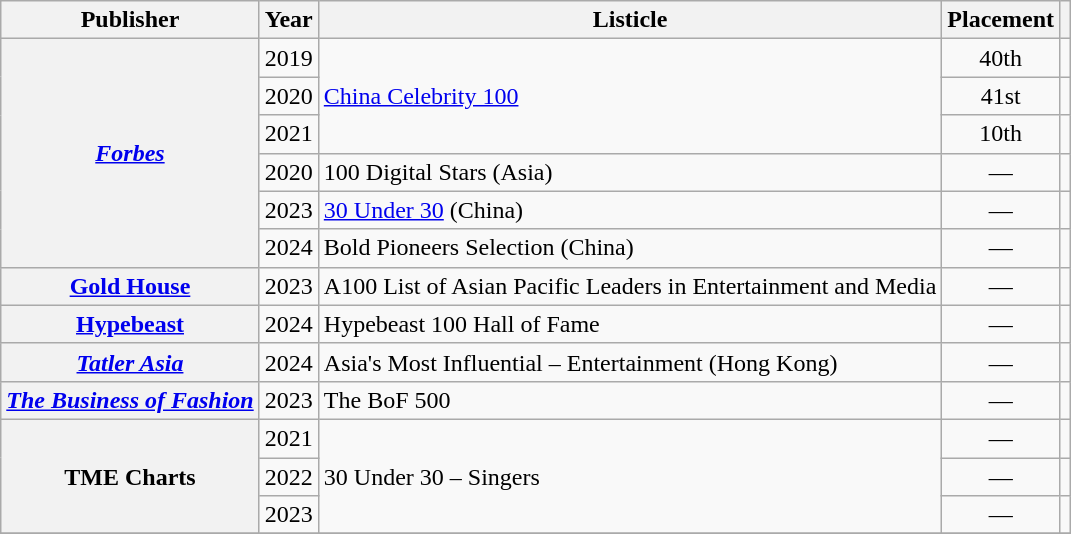<table class="wikitable plainrowheaders sortable" style="margin-right: 0;">
<tr>
<th scope="col">Publisher</th>
<th scope="col">Year</th>
<th scope="col">Listicle</th>
<th scope="col">Placement</th>
<th scope="col" class="unsortable"></th>
</tr>
<tr>
<th scope="row" rowspan="6"><em><a href='#'>Forbes</a></em></th>
<td style="text-align:center;">2019</td>
<td rowspan="3"><a href='#'>China Celebrity 100</a></td>
<td style="text-align:center;">40th</td>
<td style="text-align:center;"></td>
</tr>
<tr>
<td style="text-align:center;">2020</td>
<td style="text-align:center;">41st</td>
<td style="text-align:center;"></td>
</tr>
<tr>
<td style="text-align:center;">2021</td>
<td style="text-align:center;">10th</td>
<td style="text-align:center;"></td>
</tr>
<tr>
<td style="text-align:center;">2020</td>
<td>100 Digital Stars (Asia)</td>
<td style="text-align:center;">—</td>
<td style="text-align:center;"></td>
</tr>
<tr>
<td style="text-align:center;">2023</td>
<td><a href='#'>30 Under 30</a> (China)</td>
<td style="text-align:center;">—</td>
<td style="text-align:center;"></td>
</tr>
<tr>
<td style="text-align:center;">2024</td>
<td>Bold Pioneers Selection (China)</td>
<td style="text-align:center;">—</td>
<td style="text-align:center;"></td>
</tr>
<tr>
<th scope="row"><a href='#'>Gold House</a></th>
<td style="text-align:center;">2023</td>
<td>A100 List of Asian Pacific Leaders in Entertainment and Media</td>
<td style="text-align:center;">—</td>
<td style="text-align:center;"></td>
</tr>
<tr>
<th scope="row"><a href='#'>Hypebeast</a></th>
<td style="text-align:center;">2024</td>
<td>Hypebeast 100 Hall of Fame</td>
<td style="text-align:center;">—</td>
<td style="text-align:center;"></td>
</tr>
<tr>
<th scope="row"><em><a href='#'>Tatler Asia</a></em></th>
<td style="text-align:center;">2024</td>
<td>Asia's Most Influential – Entertainment (Hong Kong)</td>
<td style="text-align:center;">—</td>
<td style="text-align:center;"></td>
</tr>
<tr>
<th scope="row"><em><a href='#'>The Business of Fashion</a></em></th>
<td style="text-align:center;">2023</td>
<td>The BoF 500</td>
<td style="text-align:center;">—</td>
<td style="text-align:center;"></td>
</tr>
<tr>
<th scope="row" rowspan=3>TME Charts</th>
<td style="text-align:center;">2021</td>
<td rowspan="3">30 Under 30 – Singers</td>
<td style="text-align:center;">—</td>
<td style="text-align:center;"></td>
</tr>
<tr>
<td style="text-align:center;">2022</td>
<td style="text-align:center;">—</td>
<td style="text-align:center;"></td>
</tr>
<tr>
<td style="text-align:center;">2023</td>
<td style="text-align:center;">—</td>
<td style="text-align:center;"></td>
</tr>
<tr>
</tr>
</table>
